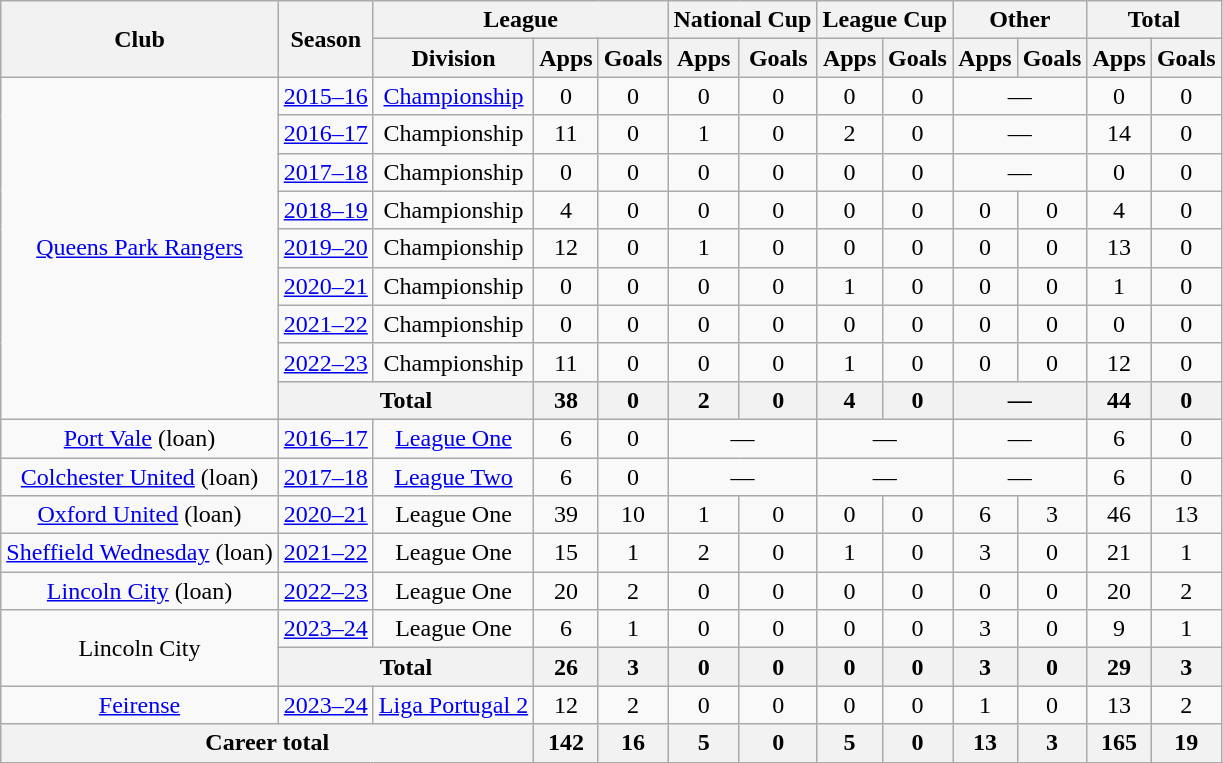<table class=wikitable style="text-align: center;">
<tr>
<th rowspan=2>Club</th>
<th rowspan=2>Season</th>
<th colspan=3>League</th>
<th colspan=2>National Cup</th>
<th colspan=2>League Cup</th>
<th colspan=2>Other</th>
<th colspan=2>Total</th>
</tr>
<tr>
<th>Division</th>
<th>Apps</th>
<th>Goals</th>
<th>Apps</th>
<th>Goals</th>
<th>Apps</th>
<th>Goals</th>
<th>Apps</th>
<th>Goals</th>
<th>Apps</th>
<th>Goals</th>
</tr>
<tr>
<td rowspan="9"><a href='#'>Queens Park Rangers</a></td>
<td><a href='#'>2015–16</a></td>
<td><a href='#'>Championship</a></td>
<td>0</td>
<td>0</td>
<td>0</td>
<td>0</td>
<td>0</td>
<td>0</td>
<td colspan=2>—</td>
<td>0</td>
<td>0</td>
</tr>
<tr>
<td><a href='#'>2016–17</a></td>
<td>Championship</td>
<td>11</td>
<td>0</td>
<td>1</td>
<td>0</td>
<td>2</td>
<td>0</td>
<td colspan=2>—</td>
<td>14</td>
<td>0</td>
</tr>
<tr>
<td><a href='#'>2017–18</a></td>
<td>Championship</td>
<td>0</td>
<td>0</td>
<td>0</td>
<td>0</td>
<td>0</td>
<td>0</td>
<td colspan=2>—</td>
<td>0</td>
<td>0</td>
</tr>
<tr>
<td><a href='#'>2018–19</a></td>
<td>Championship</td>
<td>4</td>
<td>0</td>
<td>0</td>
<td>0</td>
<td>0</td>
<td>0</td>
<td>0</td>
<td 0>0</td>
<td>4</td>
<td>0</td>
</tr>
<tr>
<td><a href='#'>2019–20</a></td>
<td>Championship</td>
<td>12</td>
<td>0</td>
<td>1</td>
<td>0</td>
<td>0</td>
<td>0</td>
<td>0</td>
<td 0>0</td>
<td>13</td>
<td>0</td>
</tr>
<tr>
<td><a href='#'>2020–21</a></td>
<td>Championship</td>
<td>0</td>
<td>0</td>
<td>0</td>
<td>0</td>
<td>1</td>
<td>0</td>
<td>0</td>
<td 0>0</td>
<td>1</td>
<td>0</td>
</tr>
<tr>
<td><a href='#'>2021–22</a></td>
<td>Championship</td>
<td>0</td>
<td>0</td>
<td>0</td>
<td>0</td>
<td>0</td>
<td>0</td>
<td>0</td>
<td 0>0</td>
<td>0</td>
<td>0</td>
</tr>
<tr>
<td><a href='#'>2022–23</a></td>
<td>Championship</td>
<td>11</td>
<td>0</td>
<td>0</td>
<td>0</td>
<td>1</td>
<td>0</td>
<td>0</td>
<td 0>0</td>
<td>12</td>
<td>0</td>
</tr>
<tr>
<th colspan="2">Total</th>
<th>38</th>
<th>0</th>
<th>2</th>
<th>0</th>
<th>4</th>
<th>0</th>
<th colspan=2>—</th>
<th>44</th>
<th>0</th>
</tr>
<tr>
<td><a href='#'>Port Vale</a> (loan)</td>
<td><a href='#'>2016–17</a></td>
<td><a href='#'>League One</a></td>
<td>6</td>
<td>0</td>
<td colspan=2>—</td>
<td colspan=2>—</td>
<td colspan=2>—</td>
<td>6</td>
<td>0</td>
</tr>
<tr>
<td><a href='#'>Colchester United</a> (loan)</td>
<td><a href='#'>2017–18</a></td>
<td><a href='#'>League Two</a></td>
<td>6</td>
<td>0</td>
<td colspan=2>—</td>
<td colspan=2>—</td>
<td colspan=2>—</td>
<td>6</td>
<td>0</td>
</tr>
<tr>
<td><a href='#'>Oxford United</a> (loan)</td>
<td><a href='#'>2020–21</a></td>
<td>League One</td>
<td>39</td>
<td>10</td>
<td>1</td>
<td>0</td>
<td>0</td>
<td>0</td>
<td>6</td>
<td>3</td>
<td>46</td>
<td>13</td>
</tr>
<tr>
<td><a href='#'>Sheffield Wednesday</a> (loan)</td>
<td><a href='#'>2021–22</a></td>
<td>League One</td>
<td>15</td>
<td>1</td>
<td>2</td>
<td>0</td>
<td>1</td>
<td>0</td>
<td>3</td>
<td>0</td>
<td>21</td>
<td>1</td>
</tr>
<tr>
<td><a href='#'>Lincoln City</a> (loan)</td>
<td><a href='#'>2022–23</a></td>
<td>League One</td>
<td>20</td>
<td>2</td>
<td>0</td>
<td>0</td>
<td>0</td>
<td>0</td>
<td>0</td>
<td>0</td>
<td>20</td>
<td>2</td>
</tr>
<tr>
<td rowspan="2">Lincoln City</td>
<td><a href='#'>2023–24</a></td>
<td>League One</td>
<td>6</td>
<td>1</td>
<td>0</td>
<td>0</td>
<td>0</td>
<td>0</td>
<td>3</td>
<td>0</td>
<td>9</td>
<td>1</td>
</tr>
<tr>
<th colspan="2">Total</th>
<th>26</th>
<th>3</th>
<th>0</th>
<th>0</th>
<th>0</th>
<th>0</th>
<th>3</th>
<th>0</th>
<th>29</th>
<th>3</th>
</tr>
<tr>
<td><a href='#'>Feirense</a></td>
<td><a href='#'>2023–24</a></td>
<td><a href='#'>Liga Portugal 2</a></td>
<td>12</td>
<td>2</td>
<td>0</td>
<td>0</td>
<td>0</td>
<td>0</td>
<td>1</td>
<td>0</td>
<td>13</td>
<td>2</td>
</tr>
<tr>
<th colspan="3">Career total</th>
<th>142</th>
<th>16</th>
<th>5</th>
<th>0</th>
<th>5</th>
<th>0</th>
<th>13</th>
<th>3</th>
<th>165</th>
<th>19</th>
</tr>
</table>
